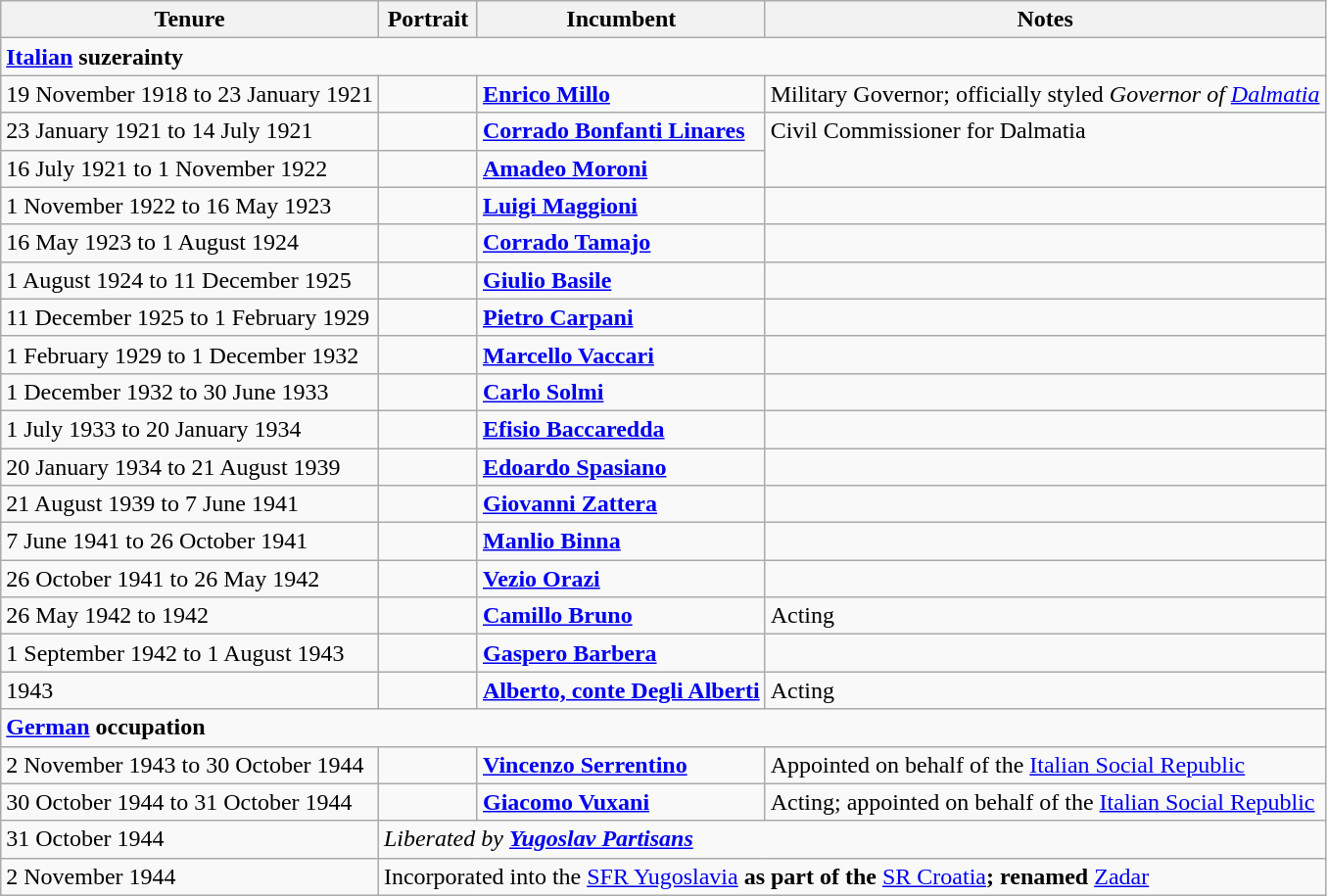<table class="wikitable">
<tr align=left>
<th>Tenure</th>
<th width=60px>Portrait</th>
<th>Incumbent</th>
<th>Notes</th>
</tr>
<tr valign=top>
<td colspan="4"><strong><a href='#'>Italian</a> suzerainty</strong></td>
</tr>
<tr valign=top>
<td>19 November 1918 to 23 January 1921</td>
<td></td>
<td><strong><a href='#'>Enrico Millo</a></strong></td>
<td>Military Governor; officially styled <em>Governor of <a href='#'>Dalmatia</a></em></td>
</tr>
<tr valign=top>
<td>23 January 1921 to 14 July 1921</td>
<td></td>
<td><strong><a href='#'>Corrado Bonfanti Linares</a></strong></td>
<td rowspan=2>Civil Commissioner for Dalmatia</td>
</tr>
<tr valign=top>
<td>16 July 1921 to 1 November 1922</td>
<td></td>
<td><strong><a href='#'>Amadeo Moroni</a></strong></td>
</tr>
<tr valign=top>
<td>1 November 1922 to 16 May 1923</td>
<td></td>
<td><strong><a href='#'>Luigi Maggioni</a></strong></td>
<td></td>
</tr>
<tr valign=top>
<td>16 May 1923 to 1 August 1924</td>
<td></td>
<td><strong><a href='#'>Corrado Tamajo</a></strong></td>
<td></td>
</tr>
<tr valign=top>
<td>1 August 1924 to 11 December 1925</td>
<td></td>
<td><strong><a href='#'>Giulio Basile</a></strong></td>
<td></td>
</tr>
<tr valign=top>
<td>11 December 1925 to 1 February 1929</td>
<td></td>
<td><strong><a href='#'>Pietro Carpani</a></strong></td>
<td></td>
</tr>
<tr valign=top>
<td>1 February 1929 to 1 December 1932</td>
<td></td>
<td><strong><a href='#'>Marcello Vaccari</a></strong></td>
<td></td>
</tr>
<tr valign=top>
<td>1 December 1932 to 30 June 1933</td>
<td></td>
<td><strong><a href='#'>Carlo Solmi</a></strong></td>
<td></td>
</tr>
<tr valign=top>
<td>1 July 1933 to 20 January 1934</td>
<td></td>
<td><strong><a href='#'>Efisio Baccaredda</a></strong></td>
<td></td>
</tr>
<tr valign=top>
<td>20 January 1934 to 21 August 1939</td>
<td></td>
<td><strong><a href='#'>Edoardo Spasiano</a></strong></td>
<td></td>
</tr>
<tr valign=top>
<td>21 August 1939 to 7 June 1941</td>
<td></td>
<td><strong><a href='#'>Giovanni Zattera</a></strong></td>
<td></td>
</tr>
<tr valign=top>
<td>7 June 1941 to 26 October 1941</td>
<td></td>
<td><strong><a href='#'>Manlio Binna</a></strong></td>
<td></td>
</tr>
<tr valign=top>
<td>26 October 1941 to 26 May 1942</td>
<td></td>
<td><strong><a href='#'>Vezio Orazi</a></strong></td>
<td></td>
</tr>
<tr valign=top>
<td>26 May 1942 to 1942</td>
<td></td>
<td><strong><a href='#'>Camillo Bruno</a></strong></td>
<td>Acting</td>
</tr>
<tr valign=top>
<td>1 September 1942 to 1 August 1943</td>
<td></td>
<td><strong><a href='#'>Gaspero Barbera</a></strong></td>
<td></td>
</tr>
<tr valign=top>
<td>1943</td>
<td></td>
<td><strong><a href='#'>Alberto, conte Degli Alberti</a></strong></td>
<td>Acting</td>
</tr>
<tr valign=top>
<td colspan="4"><strong><a href='#'>German</a> occupation</strong></td>
</tr>
<tr valign=top>
<td>2 November 1943 to 30 October 1944</td>
<td></td>
<td><strong><a href='#'>Vincenzo Serrentino</a></strong></td>
<td>Appointed on behalf of the <a href='#'>Italian Social Republic</a></td>
</tr>
<tr valign=top>
<td>30 October 1944 to 31 October 1944</td>
<td></td>
<td><strong><a href='#'>Giacomo Vuxani</a></strong></td>
<td>Acting; appointed on behalf of the <a href='#'>Italian Social Republic</a></td>
</tr>
<tr valign=top>
<td>31 October 1944</td>
<td colspan="3"><em>Liberated by <strong><a href='#'>Yugoslav Partisans</a><strong><em></td>
</tr>
<tr valign=top>
<td>2 November 1944</td>
<td colspan="3"></em>Incorporated into the </strong><a href='#'>SFR Yugoslavia</a><strong> as part of the </strong><a href='#'>SR Croatia</a><strong>; renamed </strong><a href='#'>Zadar</a></em></strong></td>
</tr>
</table>
